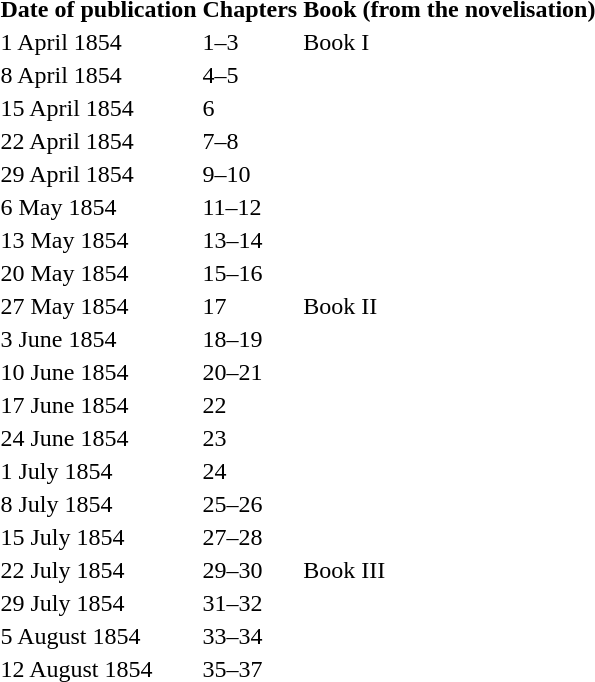<table>
<tr>
<th>Date of publication</th>
<th>Chapters</th>
<th>Book (from the novelisation)</th>
</tr>
<tr>
<td>1 April 1854</td>
<td>1–3</td>
<td>Book I</td>
</tr>
<tr>
<td>8 April 1854</td>
<td>4–5</td>
</tr>
<tr>
<td>15 April 1854</td>
<td>6</td>
</tr>
<tr>
<td>22 April 1854</td>
<td>7–8</td>
</tr>
<tr>
<td>29 April 1854</td>
<td>9–10</td>
</tr>
<tr>
<td>6 May 1854</td>
<td>11–12</td>
</tr>
<tr>
<td>13 May 1854</td>
<td>13–14</td>
</tr>
<tr>
<td>20 May 1854</td>
<td>15–16</td>
</tr>
<tr>
<td>27 May 1854</td>
<td>17</td>
<td>Book II</td>
</tr>
<tr>
<td>3 June 1854</td>
<td>18–19</td>
</tr>
<tr>
<td>10 June 1854</td>
<td>20–21</td>
</tr>
<tr>
<td>17 June 1854</td>
<td>22</td>
</tr>
<tr>
<td>24 June 1854</td>
<td>23</td>
</tr>
<tr>
<td>1 July 1854</td>
<td>24</td>
</tr>
<tr>
<td>8 July 1854</td>
<td>25–26</td>
</tr>
<tr>
<td>15 July 1854</td>
<td>27–28</td>
</tr>
<tr>
<td>22 July 1854</td>
<td>29–30</td>
<td>Book III</td>
</tr>
<tr>
<td>29 July 1854</td>
<td>31–32</td>
</tr>
<tr>
<td>5 August 1854</td>
<td>33–34</td>
</tr>
<tr>
<td>12 August 1854</td>
<td>35–37</td>
</tr>
</table>
